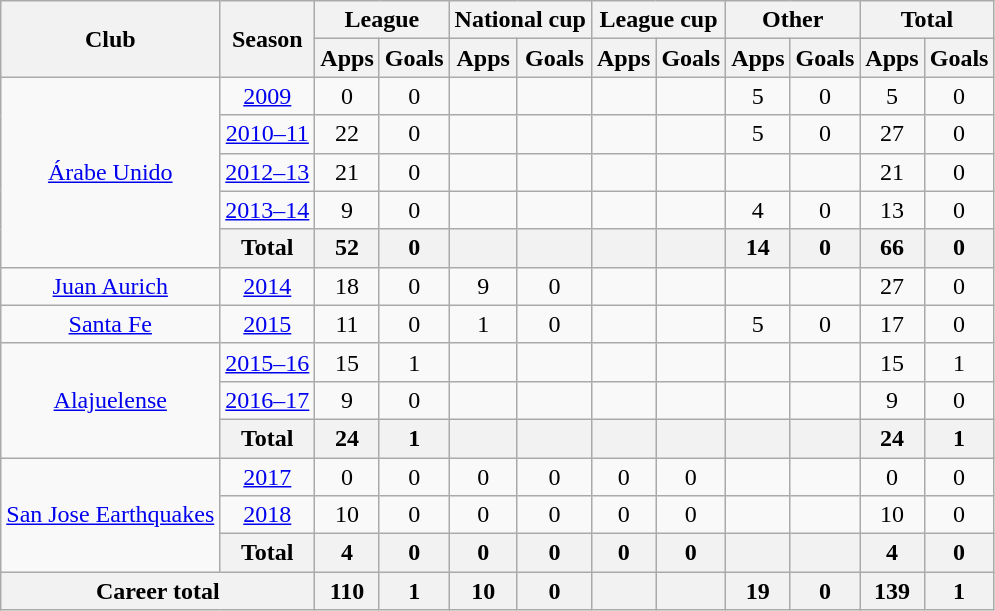<table class="wikitable" style="text-align:center">
<tr>
<th rowspan="2">Club</th>
<th rowspan="2">Season</th>
<th colspan="2">League</th>
<th colspan="2">National cup</th>
<th colspan="2">League cup</th>
<th colspan="2">Other</th>
<th colspan="2">Total</th>
</tr>
<tr>
<th>Apps</th>
<th>Goals</th>
<th>Apps</th>
<th>Goals</th>
<th>Apps</th>
<th>Goals</th>
<th>Apps</th>
<th>Goals</th>
<th>Apps</th>
<th>Goals</th>
</tr>
<tr>
<td rowspan="5"><a href='#'>Árabe Unido</a></td>
<td><a href='#'>2009</a></td>
<td>0</td>
<td>0</td>
<td></td>
<td></td>
<td></td>
<td></td>
<td>5</td>
<td>0</td>
<td>5</td>
<td>0</td>
</tr>
<tr>
<td><a href='#'>2010–11</a></td>
<td>22</td>
<td>0</td>
<td></td>
<td></td>
<td></td>
<td></td>
<td>5</td>
<td>0</td>
<td>27</td>
<td>0</td>
</tr>
<tr>
<td><a href='#'>2012–13</a></td>
<td>21</td>
<td>0</td>
<td></td>
<td></td>
<td></td>
<td></td>
<td></td>
<td></td>
<td>21</td>
<td>0</td>
</tr>
<tr>
<td><a href='#'>2013–14</a></td>
<td>9</td>
<td>0</td>
<td></td>
<td></td>
<td></td>
<td></td>
<td>4</td>
<td>0</td>
<td>13</td>
<td>0</td>
</tr>
<tr>
<th colspan="1">Total</th>
<th>52</th>
<th>0</th>
<th></th>
<th></th>
<th></th>
<th></th>
<th>14</th>
<th>0</th>
<th>66</th>
<th>0</th>
</tr>
<tr>
<td><a href='#'>Juan Aurich</a></td>
<td><a href='#'>2014</a></td>
<td>18</td>
<td>0</td>
<td>9</td>
<td>0</td>
<td></td>
<td></td>
<td></td>
<td></td>
<td>27</td>
<td>0</td>
</tr>
<tr>
<td><a href='#'>Santa Fe</a></td>
<td><a href='#'>2015</a></td>
<td>11</td>
<td>0</td>
<td>1</td>
<td>0</td>
<td></td>
<td></td>
<td>5</td>
<td>0</td>
<td>17</td>
<td>0</td>
</tr>
<tr>
<td rowspan="3"><a href='#'>Alajuelense</a></td>
<td><a href='#'>2015–16</a></td>
<td>15</td>
<td>1</td>
<td></td>
<td></td>
<td></td>
<td></td>
<td></td>
<td></td>
<td>15</td>
<td>1</td>
</tr>
<tr>
<td><a href='#'>2016–17</a></td>
<td>9</td>
<td>0</td>
<td></td>
<td></td>
<td></td>
<td></td>
<td></td>
<td></td>
<td>9</td>
<td>0</td>
</tr>
<tr>
<th colspan="1">Total</th>
<th>24</th>
<th>1</th>
<th></th>
<th></th>
<th></th>
<th></th>
<th></th>
<th></th>
<th>24</th>
<th>1</th>
</tr>
<tr>
<td rowspan="3"><a href='#'>San Jose Earthquakes</a></td>
<td><a href='#'>2017</a></td>
<td>0</td>
<td>0</td>
<td>0</td>
<td>0</td>
<td>0</td>
<td>0</td>
<td></td>
<td></td>
<td>0</td>
<td>0</td>
</tr>
<tr>
<td><a href='#'>2018</a></td>
<td>10</td>
<td>0</td>
<td>0</td>
<td>0</td>
<td>0</td>
<td>0</td>
<td></td>
<td></td>
<td>10</td>
<td>0</td>
</tr>
<tr>
<th colspan="1">Total</th>
<th>4</th>
<th>0</th>
<th>0</th>
<th>0</th>
<th>0</th>
<th>0</th>
<th></th>
<th></th>
<th>4</th>
<th>0</th>
</tr>
<tr>
<th colspan="2">Career total</th>
<th>110</th>
<th>1</th>
<th>10</th>
<th>0</th>
<th></th>
<th></th>
<th>19</th>
<th>0</th>
<th>139</th>
<th>1</th>
</tr>
</table>
